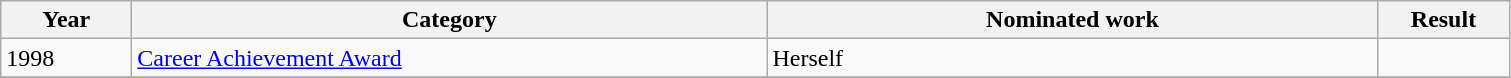<table class=wikitable>
<tr>
<th scope="col" style="width:5em;">Year</th>
<th scope="col" style="width:26em;">Category</th>
<th scope="col" style="width:25em;">Nominated work</th>
<th scope="col" style="width:5em;">Result</th>
</tr>
<tr>
<td>1998</td>
<td><a href='#'>Career Achievement Award</a></td>
<td>Herself</td>
<td></td>
</tr>
<tr>
</tr>
</table>
